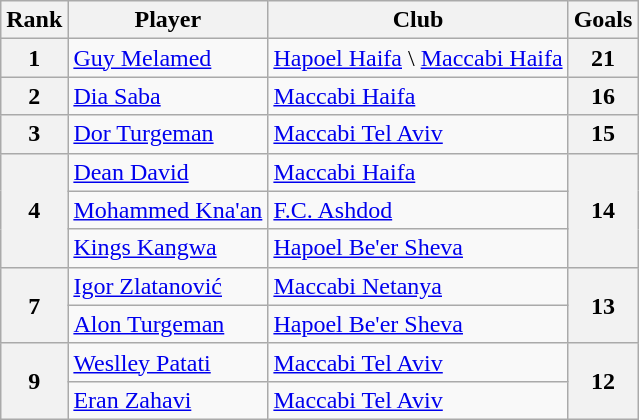<table class="wikitable">
<tr>
<th>Rank</th>
<th>Player</th>
<th>Club</th>
<th>Goals</th>
</tr>
<tr>
<th>1</th>
<td> <a href='#'>Guy Melamed</a></td>
<td><a href='#'>Hapoel Haifa</a> \ <a href='#'>Maccabi Haifa</a></td>
<th align=center>21</th>
</tr>
<tr>
<th>2</th>
<td> <a href='#'>Dia Saba</a></td>
<td><a href='#'>Maccabi Haifa</a></td>
<th align=center>16</th>
</tr>
<tr>
<th>3</th>
<td> <a href='#'>Dor Turgeman</a></td>
<td><a href='#'>Maccabi Tel Aviv</a></td>
<th>15</th>
</tr>
<tr>
<th rowspan=3>4</th>
<td> <a href='#'>Dean David</a></td>
<td><a href='#'>Maccabi Haifa</a></td>
<th align=center rowspan=3>14</th>
</tr>
<tr>
<td> <a href='#'>Mohammed Kna'an</a></td>
<td><a href='#'>F.C. Ashdod</a></td>
</tr>
<tr>
<td> <a href='#'>Kings Kangwa</a></td>
<td><a href='#'>Hapoel Be'er Sheva</a></td>
</tr>
<tr>
<th rowspan=2>7</th>
<td> <a href='#'>Igor Zlatanović</a></td>
<td><a href='#'>Maccabi Netanya</a></td>
<th rowspan=2>13</th>
</tr>
<tr>
<td> <a href='#'>Alon Turgeman</a></td>
<td><a href='#'>Hapoel Be'er Sheva</a></td>
</tr>
<tr>
<th rowspan=2>9</th>
<td> <a href='#'>Weslley Patati</a></td>
<td><a href='#'>Maccabi Tel Aviv</a></td>
<th rowspan=2 align=center>12</th>
</tr>
<tr>
<td> <a href='#'>Eran Zahavi</a></td>
<td><a href='#'>Maccabi Tel Aviv</a></td>
</tr>
</table>
